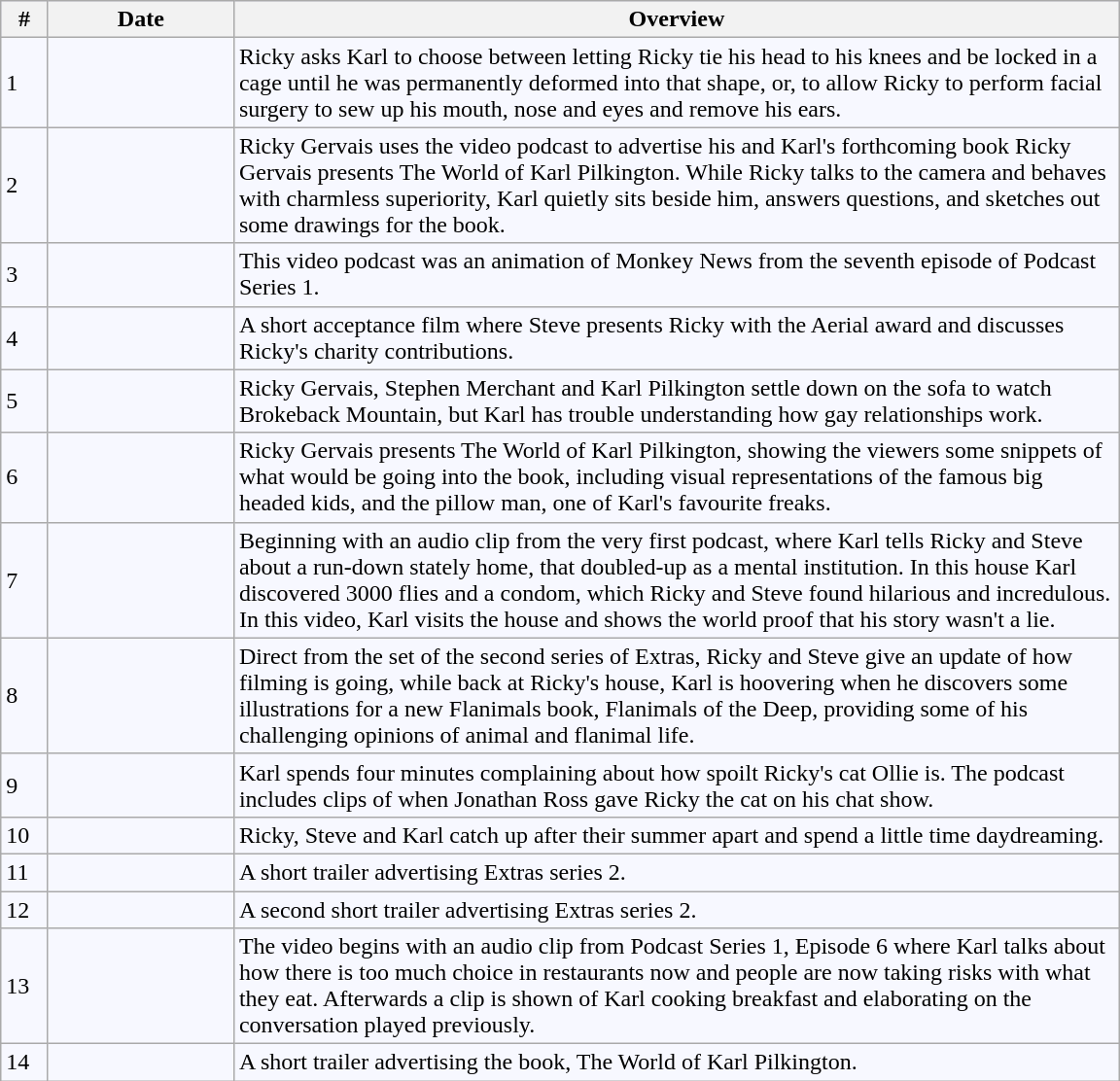<table class="wikitable" style="border:1px; background-color:#f7f8ff" align=center cellpadding="7">
<tr align="center" bgcolor="#e6e9ff">
<th width="25">#</th>
<th width="120">Date</th>
<th width="600">Overview</th>
</tr>
<tr>
<td>1</td>
<td></td>
<td>Ricky asks Karl to choose between letting Ricky tie his head to his knees and be locked in a cage until he was permanently deformed into that shape, or, to allow Ricky to perform facial surgery to sew up his mouth, nose and eyes and remove his ears.</td>
</tr>
<tr>
<td>2</td>
<td></td>
<td>Ricky Gervais uses the video podcast to advertise his and Karl's forthcoming book Ricky Gervais presents The World of Karl Pilkington. While Ricky talks to the camera and behaves with charmless superiority, Karl quietly sits beside him, answers questions, and sketches out some drawings for the book.</td>
</tr>
<tr>
<td>3</td>
<td></td>
<td>This video podcast was an animation of Monkey News from the seventh episode of Podcast Series 1.</td>
</tr>
<tr>
<td>4</td>
<td></td>
<td>A short acceptance film where Steve presents Ricky with the Aerial award and discusses Ricky's charity contributions.</td>
</tr>
<tr>
<td>5</td>
<td></td>
<td>Ricky Gervais, Stephen Merchant and Karl Pilkington settle down on the sofa to watch Brokeback Mountain, but Karl has trouble understanding how gay relationships work.</td>
</tr>
<tr>
<td>6</td>
<td></td>
<td>Ricky Gervais presents The World of Karl Pilkington, showing the viewers some snippets of what would be going into the book, including visual representations of the famous big headed kids, and the pillow man, one of Karl's favourite freaks.</td>
</tr>
<tr>
<td>7</td>
<td></td>
<td>Beginning with an audio clip from the very first podcast, where Karl tells Ricky and Steve about a run-down stately home, that doubled-up as a mental institution. In this house Karl discovered 3000 flies and a condom, which Ricky and Steve found hilarious and incredulous. In this video, Karl visits the house and shows the world proof that his story wasn't a lie.</td>
</tr>
<tr>
<td>8</td>
<td></td>
<td>Direct from the set of the second series of Extras, Ricky and Steve give an update of how filming is going, while back at Ricky's house, Karl is hoovering when he discovers some illustrations for a new Flanimals book, Flanimals of the Deep, providing some of his challenging opinions of animal and flanimal life.</td>
</tr>
<tr>
<td>9</td>
<td></td>
<td>Karl spends four minutes complaining about how spoilt Ricky's cat Ollie is. The podcast includes clips of when Jonathan Ross gave Ricky the cat on his chat show.</td>
</tr>
<tr>
<td>10</td>
<td></td>
<td>Ricky, Steve and Karl catch up after their summer apart and spend a little time daydreaming.</td>
</tr>
<tr>
<td>11</td>
<td></td>
<td>A short trailer advertising Extras series 2.</td>
</tr>
<tr>
<td>12</td>
<td></td>
<td>A second short trailer advertising Extras series 2.</td>
</tr>
<tr>
<td>13</td>
<td></td>
<td>The video begins with an audio clip from Podcast Series 1, Episode 6 where Karl talks about how there is too much choice in restaurants now and people are now taking risks with what they eat. Afterwards a clip is shown of Karl cooking breakfast and elaborating on the conversation played previously.</td>
</tr>
<tr>
<td>14</td>
<td></td>
<td>A short trailer advertising the book, The World of Karl Pilkington.</td>
</tr>
<tr>
</tr>
</table>
